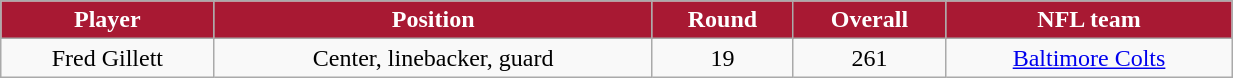<table class="wikitable" width="65%">
<tr align="center" style="background:#A81933;color:#FFFFFF;">
<td><strong>Player</strong></td>
<td><strong>Position</strong></td>
<td><strong>Round</strong></td>
<td><strong>Overall</strong></td>
<td><strong>NFL team</strong></td>
</tr>
<tr align="center" bgcolor="">
<td>Fred Gillett</td>
<td>Center, linebacker, guard</td>
<td>19</td>
<td>261</td>
<td><a href='#'>Baltimore Colts</a></td>
</tr>
</table>
